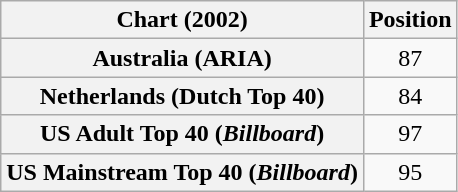<table class="wikitable sortable plainrowheaders" style="text-align:center">
<tr>
<th scope="col">Chart (2002)</th>
<th scope="col">Position</th>
</tr>
<tr>
<th scope="row">Australia (ARIA)</th>
<td>87</td>
</tr>
<tr>
<th scope="row">Netherlands (Dutch Top 40)</th>
<td>84</td>
</tr>
<tr>
<th scope="row">US Adult Top 40 (<em>Billboard</em>)</th>
<td>97</td>
</tr>
<tr>
<th scope="row">US Mainstream Top 40 (<em>Billboard</em>)</th>
<td>95</td>
</tr>
</table>
